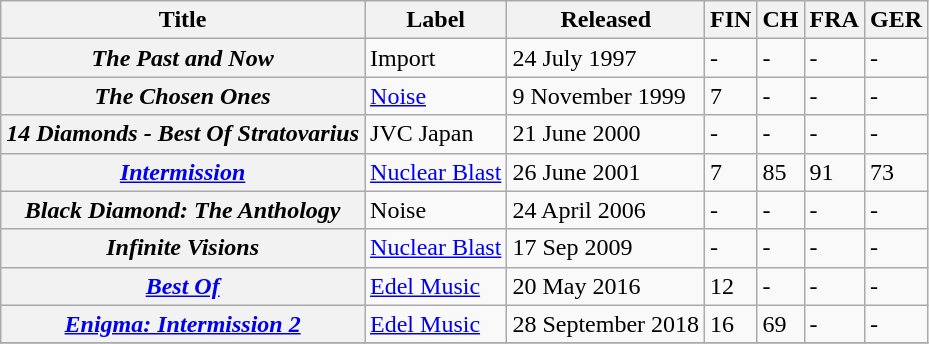<table class="wikitable plainrowheaders">
<tr>
<th>Title</th>
<th>Label</th>
<th>Released</th>
<th>FIN<br></th>
<th>CH<br></th>
<th>FRA<br></th>
<th>GER<br></th>
</tr>
<tr>
<th scope="row"><em>The Past and Now</em></th>
<td>Import</td>
<td>24 July 1997</td>
<td>-</td>
<td>-</td>
<td>-</td>
<td>-</td>
</tr>
<tr>
<th scope="row"><em>The Chosen Ones</em></th>
<td><a href='#'>Noise</a></td>
<td>9 November 1999</td>
<td>7</td>
<td>-</td>
<td>-</td>
<td>-</td>
</tr>
<tr>
<th scope="row"><em>14 Diamonds - Best Of Stratovarius</em></th>
<td>JVC Japan</td>
<td>21 June 2000</td>
<td>-</td>
<td>-</td>
<td>-</td>
<td>-</td>
</tr>
<tr>
<th scope="row"><em><a href='#'>Intermission</a></em></th>
<td><a href='#'>Nuclear Blast</a></td>
<td>26 June 2001</td>
<td>7</td>
<td>85</td>
<td>91</td>
<td>73</td>
</tr>
<tr>
<th scope="row"><em>Black Diamond: The Anthology</em></th>
<td>Noise</td>
<td>24 April 2006</td>
<td>-</td>
<td>-</td>
<td>-</td>
<td>-</td>
</tr>
<tr>
<th scope="row"><em>Infinite Visions</em></th>
<td><a href='#'>Nuclear Blast</a></td>
<td>17 Sep 2009</td>
<td>-</td>
<td>-</td>
<td>-</td>
<td>-</td>
</tr>
<tr>
<th scope="row"><em><a href='#'>Best Of</a></em></th>
<td><a href='#'>Edel Music</a></td>
<td>20 May 2016</td>
<td>12</td>
<td>-</td>
<td>-</td>
<td>-</td>
</tr>
<tr>
<th scope="row"><em><a href='#'>Enigma: Intermission 2</a></em></th>
<td><a href='#'>Edel Music</a></td>
<td>28 September 2018</td>
<td>16</td>
<td>69</td>
<td>-</td>
<td>-</td>
</tr>
<tr>
</tr>
</table>
